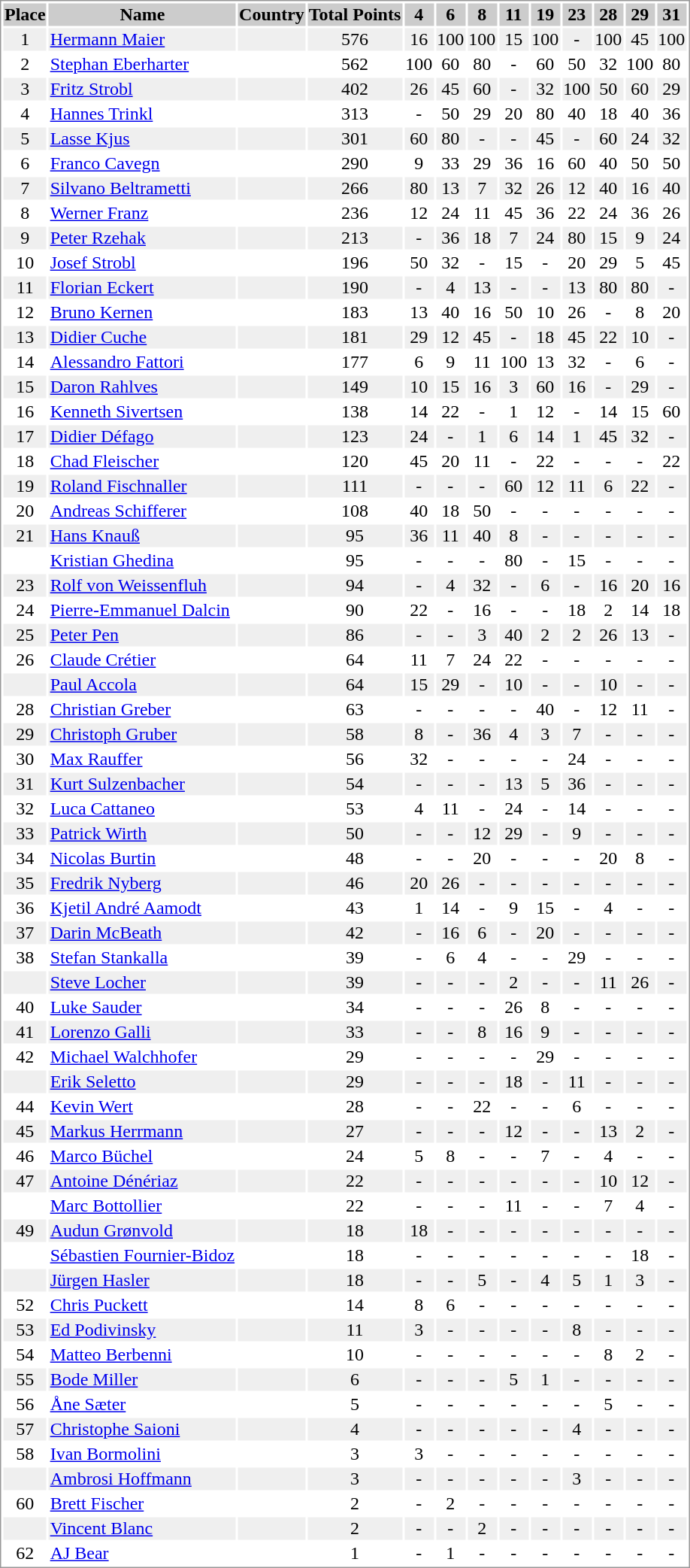<table border="0" style="border: 1px solid #999; background-color:#FFFFFF; text-align:center">
<tr align="center" bgcolor="#CCCCCC">
<th>Place</th>
<th>Name</th>
<th>Country</th>
<th>Total Points</th>
<th>4</th>
<th>6</th>
<th>8</th>
<th>11</th>
<th>19</th>
<th>23</th>
<th>28</th>
<th>29</th>
<th>31</th>
</tr>
<tr bgcolor="#EFEFEF">
<td>1</td>
<td align="left"><a href='#'>Hermann Maier</a></td>
<td align="left"></td>
<td>576</td>
<td>16</td>
<td>100</td>
<td>100</td>
<td>15</td>
<td>100</td>
<td>-</td>
<td>100</td>
<td>45</td>
<td>100</td>
</tr>
<tr>
<td>2</td>
<td align="left"><a href='#'>Stephan Eberharter</a></td>
<td align="left"></td>
<td>562</td>
<td>100</td>
<td>60</td>
<td>80</td>
<td>-</td>
<td>60</td>
<td>50</td>
<td>32</td>
<td>100</td>
<td>80</td>
</tr>
<tr bgcolor="#EFEFEF">
<td>3</td>
<td align="left"><a href='#'>Fritz Strobl</a></td>
<td align="left"></td>
<td>402</td>
<td>26</td>
<td>45</td>
<td>60</td>
<td>-</td>
<td>32</td>
<td>100</td>
<td>50</td>
<td>60</td>
<td>29</td>
</tr>
<tr>
<td>4</td>
<td align="left"><a href='#'>Hannes Trinkl</a></td>
<td align="left"></td>
<td>313</td>
<td>-</td>
<td>50</td>
<td>29</td>
<td>20</td>
<td>80</td>
<td>40</td>
<td>18</td>
<td>40</td>
<td>36</td>
</tr>
<tr bgcolor="#EFEFEF">
<td>5</td>
<td align="left"><a href='#'>Lasse Kjus</a></td>
<td align="left"></td>
<td>301</td>
<td>60</td>
<td>80</td>
<td>-</td>
<td>-</td>
<td>45</td>
<td>-</td>
<td>60</td>
<td>24</td>
<td>32</td>
</tr>
<tr>
<td>6</td>
<td align="left"><a href='#'>Franco Cavegn</a></td>
<td align="left"></td>
<td>290</td>
<td>9</td>
<td>33</td>
<td>29</td>
<td>36</td>
<td>16</td>
<td>60</td>
<td>40</td>
<td>50</td>
<td>50</td>
</tr>
<tr bgcolor="#EFEFEF">
<td>7</td>
<td align="left"><a href='#'>Silvano Beltrametti</a></td>
<td align="left"></td>
<td>266</td>
<td>80</td>
<td>13</td>
<td>7</td>
<td>32</td>
<td>26</td>
<td>12</td>
<td>40</td>
<td>16</td>
<td>40</td>
</tr>
<tr>
<td>8</td>
<td align="left"><a href='#'>Werner Franz</a></td>
<td align="left"></td>
<td>236</td>
<td>12</td>
<td>24</td>
<td>11</td>
<td>45</td>
<td>36</td>
<td>22</td>
<td>24</td>
<td>36</td>
<td>26</td>
</tr>
<tr bgcolor="#EFEFEF">
<td>9</td>
<td align="left"><a href='#'>Peter Rzehak</a></td>
<td align="left"></td>
<td>213</td>
<td>-</td>
<td>36</td>
<td>18</td>
<td>7</td>
<td>24</td>
<td>80</td>
<td>15</td>
<td>9</td>
<td>24</td>
</tr>
<tr>
<td>10</td>
<td align="left"><a href='#'>Josef Strobl</a></td>
<td align="left"></td>
<td>196</td>
<td>50</td>
<td>32</td>
<td>-</td>
<td>15</td>
<td>-</td>
<td>20</td>
<td>29</td>
<td>5</td>
<td>45</td>
</tr>
<tr bgcolor="#EFEFEF">
<td>11</td>
<td align="left"><a href='#'>Florian Eckert</a></td>
<td align="left"></td>
<td>190</td>
<td>-</td>
<td>4</td>
<td>13</td>
<td>-</td>
<td>-</td>
<td>13</td>
<td>80</td>
<td>80</td>
<td>-</td>
</tr>
<tr>
<td>12</td>
<td align="left"><a href='#'>Bruno Kernen</a></td>
<td align="left"></td>
<td>183</td>
<td>13</td>
<td>40</td>
<td>16</td>
<td>50</td>
<td>10</td>
<td>26</td>
<td>-</td>
<td>8</td>
<td>20</td>
</tr>
<tr bgcolor="#EFEFEF">
<td>13</td>
<td align="left"><a href='#'>Didier Cuche</a></td>
<td align="left"></td>
<td>181</td>
<td>29</td>
<td>12</td>
<td>45</td>
<td>-</td>
<td>18</td>
<td>45</td>
<td>22</td>
<td>10</td>
<td>-</td>
</tr>
<tr>
<td>14</td>
<td align="left"><a href='#'>Alessandro Fattori</a></td>
<td align="left"></td>
<td>177</td>
<td>6</td>
<td>9</td>
<td>11</td>
<td>100</td>
<td>13</td>
<td>32</td>
<td>-</td>
<td>6</td>
<td>-</td>
</tr>
<tr bgcolor="#EFEFEF">
<td>15</td>
<td align="left"><a href='#'>Daron Rahlves</a></td>
<td align="left"></td>
<td>149</td>
<td>10</td>
<td>15</td>
<td>16</td>
<td>3</td>
<td>60</td>
<td>16</td>
<td>-</td>
<td>29</td>
<td>-</td>
</tr>
<tr>
<td>16</td>
<td align="left"><a href='#'>Kenneth Sivertsen</a></td>
<td align="left"></td>
<td>138</td>
<td>14</td>
<td>22</td>
<td>-</td>
<td>1</td>
<td>12</td>
<td>-</td>
<td>14</td>
<td>15</td>
<td>60</td>
</tr>
<tr bgcolor="#EFEFEF">
<td>17</td>
<td align="left"><a href='#'>Didier Défago</a></td>
<td align="left"></td>
<td>123</td>
<td>24</td>
<td>-</td>
<td>1</td>
<td>6</td>
<td>14</td>
<td>1</td>
<td>45</td>
<td>32</td>
<td>-</td>
</tr>
<tr>
<td>18</td>
<td align="left"><a href='#'>Chad Fleischer</a></td>
<td align="left"></td>
<td>120</td>
<td>45</td>
<td>20</td>
<td>11</td>
<td>-</td>
<td>22</td>
<td>-</td>
<td>-</td>
<td>-</td>
<td>22</td>
</tr>
<tr bgcolor="#EFEFEF">
<td>19</td>
<td align="left"><a href='#'>Roland Fischnaller</a></td>
<td align="left"></td>
<td>111</td>
<td>-</td>
<td>-</td>
<td>-</td>
<td>60</td>
<td>12</td>
<td>11</td>
<td>6</td>
<td>22</td>
<td>-</td>
</tr>
<tr>
<td>20</td>
<td align="left"><a href='#'>Andreas Schifferer</a></td>
<td align="left"></td>
<td>108</td>
<td>40</td>
<td>18</td>
<td>50</td>
<td>-</td>
<td>-</td>
<td>-</td>
<td>-</td>
<td>-</td>
<td>-</td>
</tr>
<tr bgcolor="#EFEFEF">
<td>21</td>
<td align="left"><a href='#'>Hans Knauß</a></td>
<td align="left"></td>
<td>95</td>
<td>36</td>
<td>11</td>
<td>40</td>
<td>8</td>
<td>-</td>
<td>-</td>
<td>-</td>
<td>-</td>
<td>-</td>
</tr>
<tr>
<td></td>
<td align="left"><a href='#'>Kristian Ghedina</a></td>
<td align="left"></td>
<td>95</td>
<td>-</td>
<td>-</td>
<td>-</td>
<td>80</td>
<td>-</td>
<td>15</td>
<td>-</td>
<td>-</td>
<td>-</td>
</tr>
<tr bgcolor="#EFEFEF">
<td>23</td>
<td align="left"><a href='#'>Rolf von Weissenfluh</a></td>
<td align="left"></td>
<td>94</td>
<td>-</td>
<td>4</td>
<td>32</td>
<td>-</td>
<td>6</td>
<td>-</td>
<td>16</td>
<td>20</td>
<td>16</td>
</tr>
<tr>
<td>24</td>
<td align="left"><a href='#'>Pierre-Emmanuel Dalcin</a></td>
<td align="left"></td>
<td>90</td>
<td>22</td>
<td>-</td>
<td>16</td>
<td>-</td>
<td>-</td>
<td>18</td>
<td>2</td>
<td>14</td>
<td>18</td>
</tr>
<tr bgcolor="#EFEFEF">
<td>25</td>
<td align="left"><a href='#'>Peter Pen</a></td>
<td align="left"></td>
<td>86</td>
<td>-</td>
<td>-</td>
<td>3</td>
<td>40</td>
<td>2</td>
<td>2</td>
<td>26</td>
<td>13</td>
<td>-</td>
</tr>
<tr>
<td>26</td>
<td align="left"><a href='#'>Claude Crétier</a></td>
<td align="left"></td>
<td>64</td>
<td>11</td>
<td>7</td>
<td>24</td>
<td>22</td>
<td>-</td>
<td>-</td>
<td>-</td>
<td>-</td>
<td>-</td>
</tr>
<tr bgcolor="#EFEFEF">
<td></td>
<td align="left"><a href='#'>Paul Accola</a></td>
<td align="left"></td>
<td>64</td>
<td>15</td>
<td>29</td>
<td>-</td>
<td>10</td>
<td>-</td>
<td>-</td>
<td>10</td>
<td>-</td>
<td>-</td>
</tr>
<tr>
<td>28</td>
<td align="left"><a href='#'>Christian Greber</a></td>
<td align="left"></td>
<td>63</td>
<td>-</td>
<td>-</td>
<td>-</td>
<td>-</td>
<td>40</td>
<td>-</td>
<td>12</td>
<td>11</td>
<td>-</td>
</tr>
<tr bgcolor="#EFEFEF">
<td>29</td>
<td align="left"><a href='#'>Christoph Gruber</a></td>
<td align="left"></td>
<td>58</td>
<td>8</td>
<td>-</td>
<td>36</td>
<td>4</td>
<td>3</td>
<td>7</td>
<td>-</td>
<td>-</td>
<td>-</td>
</tr>
<tr>
<td>30</td>
<td align="left"><a href='#'>Max Rauffer</a></td>
<td align="left"></td>
<td>56</td>
<td>32</td>
<td>-</td>
<td>-</td>
<td>-</td>
<td>-</td>
<td>24</td>
<td>-</td>
<td>-</td>
<td>-</td>
</tr>
<tr bgcolor="#EFEFEF">
<td>31</td>
<td align="left"><a href='#'>Kurt Sulzenbacher</a></td>
<td align="left"></td>
<td>54</td>
<td>-</td>
<td>-</td>
<td>-</td>
<td>13</td>
<td>5</td>
<td>36</td>
<td>-</td>
<td>-</td>
<td>-</td>
</tr>
<tr>
<td>32</td>
<td align="left"><a href='#'>Luca Cattaneo</a></td>
<td align="left"></td>
<td>53</td>
<td>4</td>
<td>11</td>
<td>-</td>
<td>24</td>
<td>-</td>
<td>14</td>
<td>-</td>
<td>-</td>
<td>-</td>
</tr>
<tr bgcolor="#EFEFEF">
<td>33</td>
<td align="left"><a href='#'>Patrick Wirth</a></td>
<td align="left"></td>
<td>50</td>
<td>-</td>
<td>-</td>
<td>12</td>
<td>29</td>
<td>-</td>
<td>9</td>
<td>-</td>
<td>-</td>
<td>-</td>
</tr>
<tr>
<td>34</td>
<td align="left"><a href='#'>Nicolas Burtin</a></td>
<td align="left"></td>
<td>48</td>
<td>-</td>
<td>-</td>
<td>20</td>
<td>-</td>
<td>-</td>
<td>-</td>
<td>20</td>
<td>8</td>
<td>-</td>
</tr>
<tr bgcolor="#EFEFEF">
<td>35</td>
<td align="left"><a href='#'>Fredrik Nyberg</a></td>
<td align="left"></td>
<td>46</td>
<td>20</td>
<td>26</td>
<td>-</td>
<td>-</td>
<td>-</td>
<td>-</td>
<td>-</td>
<td>-</td>
<td>-</td>
</tr>
<tr>
<td>36</td>
<td align="left"><a href='#'>Kjetil André Aamodt</a></td>
<td align="left"></td>
<td>43</td>
<td>1</td>
<td>14</td>
<td>-</td>
<td>9</td>
<td>15</td>
<td>-</td>
<td>4</td>
<td>-</td>
<td>-</td>
</tr>
<tr bgcolor="#EFEFEF">
<td>37</td>
<td align="left"><a href='#'>Darin McBeath</a></td>
<td align="left"></td>
<td>42</td>
<td>-</td>
<td>16</td>
<td>6</td>
<td>-</td>
<td>20</td>
<td>-</td>
<td>-</td>
<td>-</td>
<td>-</td>
</tr>
<tr>
<td>38</td>
<td align="left"><a href='#'>Stefan Stankalla</a></td>
<td align="left"></td>
<td>39</td>
<td>-</td>
<td>6</td>
<td>4</td>
<td>-</td>
<td>-</td>
<td>29</td>
<td>-</td>
<td>-</td>
<td>-</td>
</tr>
<tr bgcolor="#EFEFEF">
<td></td>
<td align="left"><a href='#'>Steve Locher</a></td>
<td align="left"></td>
<td>39</td>
<td>-</td>
<td>-</td>
<td>-</td>
<td>2</td>
<td>-</td>
<td>-</td>
<td>11</td>
<td>26</td>
<td>-</td>
</tr>
<tr>
<td>40</td>
<td align="left"><a href='#'>Luke Sauder</a></td>
<td align="left"></td>
<td>34</td>
<td>-</td>
<td>-</td>
<td>-</td>
<td>26</td>
<td>8</td>
<td>-</td>
<td>-</td>
<td>-</td>
<td>-</td>
</tr>
<tr bgcolor="#EFEFEF">
<td>41</td>
<td align="left"><a href='#'>Lorenzo Galli</a></td>
<td align="left"></td>
<td>33</td>
<td>-</td>
<td>-</td>
<td>8</td>
<td>16</td>
<td>9</td>
<td>-</td>
<td>-</td>
<td>-</td>
<td>-</td>
</tr>
<tr>
<td>42</td>
<td align="left"><a href='#'>Michael Walchhofer</a></td>
<td align="left"></td>
<td>29</td>
<td>-</td>
<td>-</td>
<td>-</td>
<td>-</td>
<td>29</td>
<td>-</td>
<td>-</td>
<td>-</td>
<td>-</td>
</tr>
<tr bgcolor="#EFEFEF">
<td></td>
<td align="left"><a href='#'>Erik Seletto</a></td>
<td align="left"></td>
<td>29</td>
<td>-</td>
<td>-</td>
<td>-</td>
<td>18</td>
<td>-</td>
<td>11</td>
<td>-</td>
<td>-</td>
<td>-</td>
</tr>
<tr>
<td>44</td>
<td align="left"><a href='#'>Kevin Wert</a></td>
<td align="left"></td>
<td>28</td>
<td>-</td>
<td>-</td>
<td>22</td>
<td>-</td>
<td>-</td>
<td>6</td>
<td>-</td>
<td>-</td>
<td>-</td>
</tr>
<tr bgcolor="#EFEFEF">
<td>45</td>
<td align="left"><a href='#'>Markus Herrmann</a></td>
<td align="left"></td>
<td>27</td>
<td>-</td>
<td>-</td>
<td>-</td>
<td>12</td>
<td>-</td>
<td>-</td>
<td>13</td>
<td>2</td>
<td>-</td>
</tr>
<tr>
<td>46</td>
<td align="left"><a href='#'>Marco Büchel</a></td>
<td align="left"></td>
<td>24</td>
<td>5</td>
<td>8</td>
<td>-</td>
<td>-</td>
<td>7</td>
<td>-</td>
<td>4</td>
<td>-</td>
<td>-</td>
</tr>
<tr bgcolor="#EFEFEF">
<td>47</td>
<td align="left"><a href='#'>Antoine Dénériaz</a></td>
<td align="left"></td>
<td>22</td>
<td>-</td>
<td>-</td>
<td>-</td>
<td>-</td>
<td>-</td>
<td>-</td>
<td>10</td>
<td>12</td>
<td>-</td>
</tr>
<tr>
<td></td>
<td align="left"><a href='#'>Marc Bottollier</a></td>
<td align="left"></td>
<td>22</td>
<td>-</td>
<td>-</td>
<td>-</td>
<td>11</td>
<td>-</td>
<td>-</td>
<td>7</td>
<td>4</td>
<td>-</td>
</tr>
<tr bgcolor="#EFEFEF">
<td>49</td>
<td align="left"><a href='#'>Audun Grønvold</a></td>
<td align="left"></td>
<td>18</td>
<td>18</td>
<td>-</td>
<td>-</td>
<td>-</td>
<td>-</td>
<td>-</td>
<td>-</td>
<td>-</td>
<td>-</td>
</tr>
<tr>
<td></td>
<td align="left"><a href='#'>Sébastien Fournier-Bidoz</a></td>
<td align="left"></td>
<td>18</td>
<td>-</td>
<td>-</td>
<td>-</td>
<td>-</td>
<td>-</td>
<td>-</td>
<td>-</td>
<td>18</td>
<td>-</td>
</tr>
<tr bgcolor="#EFEFEF">
<td></td>
<td align="left"><a href='#'>Jürgen Hasler</a></td>
<td align="left"></td>
<td>18</td>
<td>-</td>
<td>-</td>
<td>5</td>
<td>-</td>
<td>4</td>
<td>5</td>
<td>1</td>
<td>3</td>
<td>-</td>
</tr>
<tr>
<td>52</td>
<td align="left"><a href='#'>Chris Puckett</a></td>
<td align="left"></td>
<td>14</td>
<td>8</td>
<td>6</td>
<td>-</td>
<td>-</td>
<td>-</td>
<td>-</td>
<td>-</td>
<td>-</td>
<td>-</td>
</tr>
<tr bgcolor="#EFEFEF">
<td>53</td>
<td align="left"><a href='#'>Ed Podivinsky</a></td>
<td align="left"></td>
<td>11</td>
<td>3</td>
<td>-</td>
<td>-</td>
<td>-</td>
<td>-</td>
<td>8</td>
<td>-</td>
<td>-</td>
<td>-</td>
</tr>
<tr>
<td>54</td>
<td align="left"><a href='#'>Matteo Berbenni</a></td>
<td align="left"></td>
<td>10</td>
<td>-</td>
<td>-</td>
<td>-</td>
<td>-</td>
<td>-</td>
<td>-</td>
<td>8</td>
<td>2</td>
<td>-</td>
</tr>
<tr bgcolor="#EFEFEF">
<td>55</td>
<td align="left"><a href='#'>Bode Miller</a></td>
<td align="left"></td>
<td>6</td>
<td>-</td>
<td>-</td>
<td>-</td>
<td>5</td>
<td>1</td>
<td>-</td>
<td>-</td>
<td>-</td>
<td>-</td>
</tr>
<tr>
<td>56</td>
<td align="left"><a href='#'>Åne Sæter</a></td>
<td align="left"></td>
<td>5</td>
<td>-</td>
<td>-</td>
<td>-</td>
<td>-</td>
<td>-</td>
<td>-</td>
<td>5</td>
<td>-</td>
<td>-</td>
</tr>
<tr bgcolor="#EFEFEF">
<td>57</td>
<td align="left"><a href='#'>Christophe Saioni</a></td>
<td align="left"></td>
<td>4</td>
<td>-</td>
<td>-</td>
<td>-</td>
<td>-</td>
<td>-</td>
<td>4</td>
<td>-</td>
<td>-</td>
<td>-</td>
</tr>
<tr>
<td>58</td>
<td align="left"><a href='#'>Ivan Bormolini</a></td>
<td align="left"></td>
<td>3</td>
<td>3</td>
<td>-</td>
<td>-</td>
<td>-</td>
<td>-</td>
<td>-</td>
<td>-</td>
<td>-</td>
<td>-</td>
</tr>
<tr bgcolor="#EFEFEF">
<td></td>
<td align="left"><a href='#'>Ambrosi Hoffmann</a></td>
<td align="left"></td>
<td>3</td>
<td>-</td>
<td>-</td>
<td>-</td>
<td>-</td>
<td>-</td>
<td>3</td>
<td>-</td>
<td>-</td>
<td>-</td>
</tr>
<tr>
<td>60</td>
<td align="left"><a href='#'>Brett Fischer</a></td>
<td align="left"></td>
<td>2</td>
<td>-</td>
<td>2</td>
<td>-</td>
<td>-</td>
<td>-</td>
<td>-</td>
<td>-</td>
<td>-</td>
<td>-</td>
</tr>
<tr bgcolor="#EFEFEF">
<td></td>
<td align="left"><a href='#'>Vincent Blanc</a></td>
<td align="left"></td>
<td>2</td>
<td>-</td>
<td>-</td>
<td>2</td>
<td>-</td>
<td>-</td>
<td>-</td>
<td>-</td>
<td>-</td>
<td>-</td>
</tr>
<tr>
<td>62</td>
<td align="left"><a href='#'>AJ Bear</a></td>
<td align="left"></td>
<td>1</td>
<td>-</td>
<td>1</td>
<td>-</td>
<td>-</td>
<td>-</td>
<td>-</td>
<td>-</td>
<td>-</td>
<td>-</td>
</tr>
</table>
